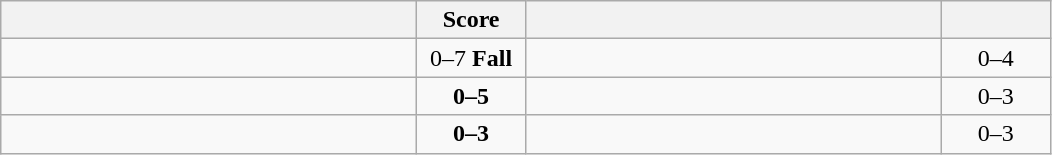<table class="wikitable" style="text-align: center; ">
<tr>
<th align="right" width="270"></th>
<th width="65">Score</th>
<th align="left" width="270"></th>
<th width="65"></th>
</tr>
<tr>
<td align="left"></td>
<td>0–7 <strong>Fall</strong></td>
<td align="left"><strong></strong></td>
<td>0–4 <strong></strong></td>
</tr>
<tr>
<td align="left"></td>
<td><strong>0–5</strong></td>
<td align="left"><strong></strong></td>
<td>0–3 <strong></strong></td>
</tr>
<tr>
<td align="left"></td>
<td><strong>0–3</strong></td>
<td align="left"><strong></strong></td>
<td>0–3 <strong></strong></td>
</tr>
</table>
